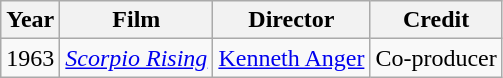<table class="wikitable">
<tr>
<th>Year</th>
<th>Film</th>
<th>Director</th>
<th>Credit</th>
</tr>
<tr>
<td>1963</td>
<td><em><a href='#'>Scorpio Rising</a></em></td>
<td><a href='#'>Kenneth Anger</a></td>
<td>Co-producer</td>
</tr>
</table>
